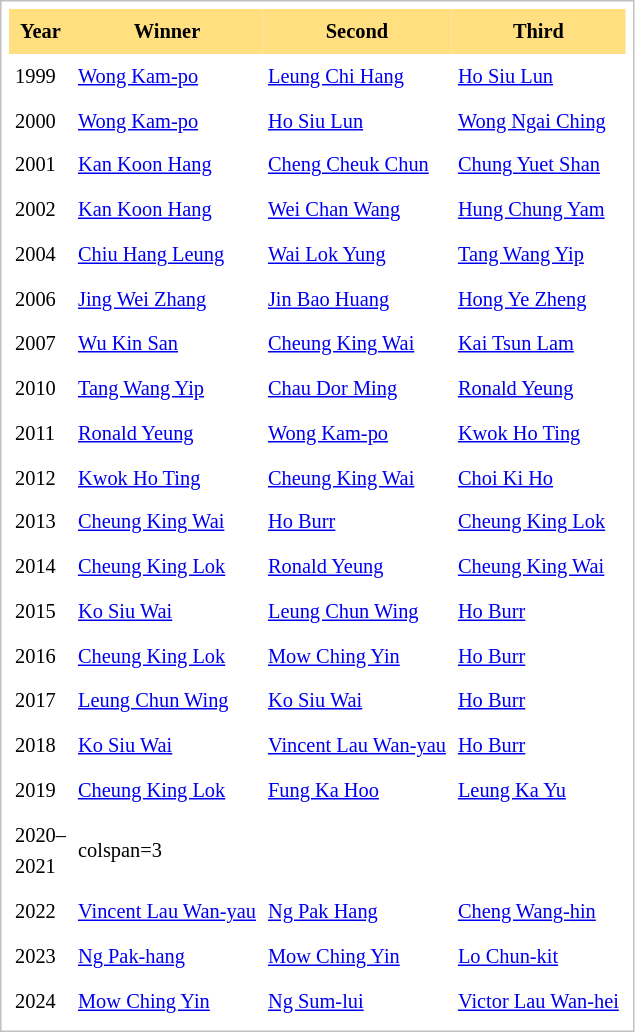<table cellpadding="4" cellspacing="0"  style="border: 1px solid silver; color: black; margin: 0 0 0.5em 0; background-color: white; padding: 5px; text-align: left; font-size:85%; vertical-align: top; line-height:1.6em;">
<tr>
<th scope=col; align="center" bgcolor="FFDF80">Year</th>
<th scope=col; align="center" bgcolor="FFDF80">Winner</th>
<th scope=col; align="center" bgcolor="FFDF80">Second</th>
<th scope=col; align="center" bgcolor="FFDF80">Third</th>
</tr>
<tr>
<td>1999</td>
<td><a href='#'>Wong Kam-po</a></td>
<td><a href='#'>Leung Chi Hang</a></td>
<td><a href='#'>Ho Siu Lun</a></td>
</tr>
<tr>
<td>2000</td>
<td><a href='#'>Wong Kam-po</a></td>
<td><a href='#'>Ho Siu Lun</a></td>
<td><a href='#'>Wong Ngai Ching</a></td>
</tr>
<tr>
<td>2001</td>
<td><a href='#'>Kan Koon Hang</a></td>
<td><a href='#'>Cheng Cheuk Chun</a></td>
<td><a href='#'>Chung Yuet Shan</a></td>
</tr>
<tr>
<td>2002</td>
<td><a href='#'>Kan Koon Hang</a></td>
<td><a href='#'>Wei Chan Wang</a></td>
<td><a href='#'>Hung Chung Yam</a></td>
</tr>
<tr>
<td>2004</td>
<td><a href='#'>Chiu Hang Leung</a></td>
<td><a href='#'>Wai Lok Yung</a></td>
<td><a href='#'>Tang Wang Yip</a></td>
</tr>
<tr>
<td>2006</td>
<td><a href='#'>Jing Wei Zhang</a></td>
<td><a href='#'>Jin Bao Huang</a></td>
<td><a href='#'>Hong Ye Zheng</a></td>
</tr>
<tr>
<td>2007</td>
<td><a href='#'>Wu Kin San</a></td>
<td><a href='#'>Cheung King Wai</a></td>
<td><a href='#'>Kai Tsun Lam</a></td>
</tr>
<tr>
<td>2010</td>
<td><a href='#'>Tang Wang Yip</a></td>
<td><a href='#'>Chau Dor Ming</a></td>
<td><a href='#'>Ronald Yeung</a></td>
</tr>
<tr>
<td>2011</td>
<td><a href='#'>Ronald Yeung</a></td>
<td><a href='#'>Wong Kam-po</a></td>
<td><a href='#'>Kwok Ho Ting</a></td>
</tr>
<tr>
<td>2012</td>
<td><a href='#'>Kwok Ho Ting</a></td>
<td><a href='#'>Cheung King Wai</a></td>
<td><a href='#'>Choi Ki Ho</a></td>
</tr>
<tr>
<td>2013</td>
<td><a href='#'>Cheung King Wai</a></td>
<td><a href='#'>Ho Burr</a></td>
<td><a href='#'>Cheung King Lok</a></td>
</tr>
<tr>
<td>2014</td>
<td><a href='#'>Cheung King Lok</a></td>
<td><a href='#'>Ronald Yeung</a></td>
<td><a href='#'>Cheung King Wai</a></td>
</tr>
<tr>
<td>2015</td>
<td><a href='#'>Ko Siu Wai</a></td>
<td><a href='#'>Leung Chun Wing</a></td>
<td><a href='#'>Ho Burr</a></td>
</tr>
<tr>
<td>2016</td>
<td><a href='#'>Cheung King Lok</a></td>
<td><a href='#'>Mow Ching Yin</a></td>
<td><a href='#'>Ho Burr</a></td>
</tr>
<tr>
<td>2017</td>
<td><a href='#'>Leung Chun Wing</a></td>
<td><a href='#'>Ko Siu Wai</a></td>
<td><a href='#'>Ho Burr</a></td>
</tr>
<tr>
<td>2018</td>
<td><a href='#'>Ko Siu Wai</a></td>
<td><a href='#'>Vincent Lau Wan-yau</a></td>
<td><a href='#'>Ho Burr</a></td>
</tr>
<tr>
<td>2019</td>
<td><a href='#'>Cheung King Lok</a></td>
<td><a href='#'>Fung Ka Hoo</a></td>
<td><a href='#'>Leung Ka Yu</a></td>
</tr>
<tr>
<td>2020–<br>2021</td>
<td>colspan=3 </td>
</tr>
<tr>
<td>2022</td>
<td><a href='#'>Vincent Lau Wan-yau</a></td>
<td><a href='#'>Ng Pak Hang</a></td>
<td><a href='#'>Cheng Wang-hin</a></td>
</tr>
<tr>
<td>2023</td>
<td><a href='#'>Ng Pak-hang</a></td>
<td><a href='#'>Mow Ching Yin</a></td>
<td><a href='#'>Lo Chun-kit</a></td>
</tr>
<tr>
<td>2024</td>
<td><a href='#'>Mow Ching Yin</a></td>
<td><a href='#'>Ng Sum-lui</a></td>
<td><a href='#'>Victor Lau Wan-hei</a></td>
</tr>
</table>
